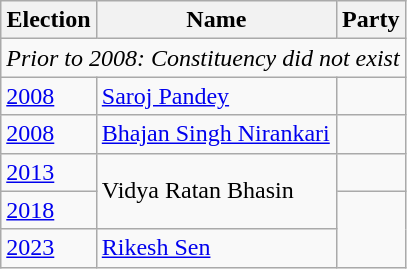<table class="wikitable sortable">
<tr>
<th>Election</th>
<th>Name</th>
<th colspan=2>Party</th>
</tr>
<tr>
<td colspan=4><em>Prior to 2008: Constituency did not exist</em></td>
</tr>
<tr>
<td><a href='#'>2008</a></td>
<td><a href='#'>Saroj Pandey</a></td>
<td></td>
</tr>
<tr>
<td><a href='#'>2008</a></td>
<td><a href='#'>Bhajan Singh Nirankari</a></td>
<td></td>
</tr>
<tr>
<td><a href='#'>2013</a></td>
<td rowspan=2>Vidya Ratan Bhasin</td>
<td></td>
</tr>
<tr>
<td><a href='#'>2018</a></td>
</tr>
<tr>
<td><a href='#'>2023</a></td>
<td><a href='#'>Rikesh Sen</a></td>
</tr>
</table>
